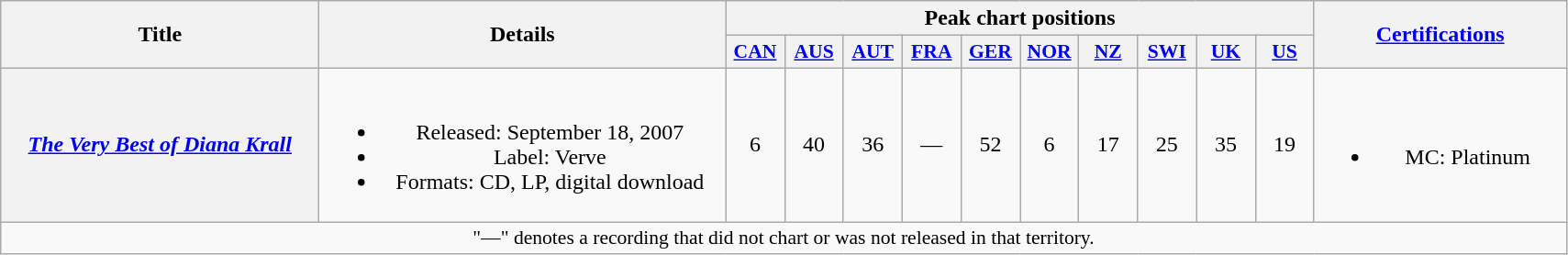<table class="wikitable plainrowheaders" style="text-align:center;">
<tr>
<th scope="col" rowspan="2" style="width:14em;">Title</th>
<th scope="col" rowspan="2" style="width:18em;">Details</th>
<th scope="col" colspan="10">Peak chart positions</th>
<th scope="col" rowspan="2" style="width:11em;"><a href='#'>Certifications</a></th>
</tr>
<tr>
<th scope="col" style="width:2.5em;font-size:90%;"><a href='#'>CAN</a><br></th>
<th scope="col" style="width:2.5em;font-size:90%;"><a href='#'>AUS</a><br></th>
<th scope="col" style="width:2.5em;font-size:90%;"><a href='#'>AUT</a><br></th>
<th scope="col" style="width:2.5em;font-size:90%;"><a href='#'>FRA</a><br></th>
<th scope="col" style="width:2.5em;font-size:90%;"><a href='#'>GER</a><br></th>
<th scope="col" style="width:2.5em;font-size:90%;"><a href='#'>NOR</a><br></th>
<th scope="col" style="width:2.5em;font-size:90%;"><a href='#'>NZ</a><br></th>
<th scope="col" style="width:2.5em;font-size:90%;"><a href='#'>SWI</a><br></th>
<th scope="col" style="width:2.5em;font-size:90%;"><a href='#'>UK</a><br></th>
<th scope="col" style="width:2.5em;font-size:90%;"><a href='#'>US</a><br></th>
</tr>
<tr>
<th scope="row"><em><a href='#'>The Very Best of Diana Krall</a></em></th>
<td><br><ul><li>Released: September 18, 2007</li><li>Label: Verve</li><li>Formats: CD, LP, digital download</li></ul></td>
<td>6</td>
<td>40</td>
<td>36</td>
<td>—</td>
<td>52</td>
<td>6</td>
<td>17</td>
<td>25</td>
<td>35</td>
<td>19</td>
<td><br><ul><li>MC: Platinum</li></ul></td>
</tr>
<tr>
<td colspan="13" style="font-size:90%">"—" denotes a recording that did not chart or was not released in that territory.</td>
</tr>
</table>
